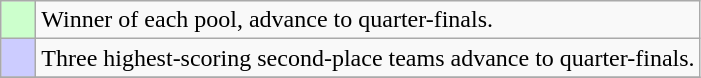<table class="wikitable">
<tr>
<td bgcolor="#ccffcc">    </td>
<td>Winner of each pool, advance to quarter-finals.</td>
</tr>
<tr>
<td bgcolor="#ccccff">    </td>
<td>Three highest-scoring second-place teams advance to quarter-finals.</td>
</tr>
<tr>
</tr>
</table>
